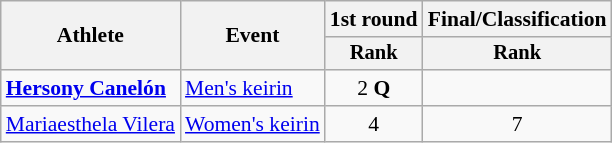<table class="wikitable" style="font-size:90%">
<tr>
<th rowspan=2>Athlete</th>
<th rowspan=2>Event</th>
<th>1st round</th>
<th>Final/Classification</th>
</tr>
<tr style="font-size:95%">
<th>Rank</th>
<th>Rank</th>
</tr>
<tr align=center>
<td align=left><strong><a href='#'>Hersony Canelón</a></strong></td>
<td align=left><a href='#'>Men's keirin</a></td>
<td>2 <strong>Q</strong></td>
<td></td>
</tr>
<tr align=center>
<td align=left><a href='#'>Mariaesthela Vilera</a></td>
<td align=left><a href='#'>Women's keirin</a></td>
<td>4</td>
<td>7</td>
</tr>
</table>
